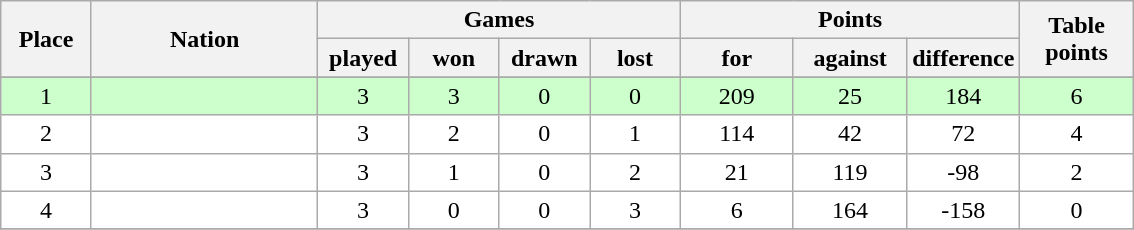<table class="wikitable">
<tr>
<th rowspan=2 width="8%">Place</th>
<th rowspan=2 width="20%">Nation</th>
<th colspan=4 width="32%">Games</th>
<th colspan=3 width="30%">Points</th>
<th rowspan=2 width="10%">Table<br>points</th>
</tr>
<tr>
<th width="8%">played</th>
<th width="8%">won</th>
<th width="8%">drawn</th>
<th width="8%">lost</th>
<th width="10%">for</th>
<th width="10%">against</th>
<th width="10%">difference</th>
</tr>
<tr>
</tr>
<tr bgcolor=#ccffcc align=center>
<td>1</td>
<td align=left><strong></strong></td>
<td>3</td>
<td>3</td>
<td>0</td>
<td>0</td>
<td>209</td>
<td>25</td>
<td>184</td>
<td>6</td>
</tr>
<tr bgcolor=#ffffff align=center>
<td>2</td>
<td align=left></td>
<td>3</td>
<td>2</td>
<td>0</td>
<td>1</td>
<td>114</td>
<td>42</td>
<td>72</td>
<td>4</td>
</tr>
<tr bgcolor=#ffffff align=center>
<td>3</td>
<td align=left></td>
<td>3</td>
<td>1</td>
<td>0</td>
<td>2</td>
<td>21</td>
<td>119</td>
<td>-98</td>
<td>2</td>
</tr>
<tr bgcolor=#ffffff align=center>
<td>4</td>
<td align=left></td>
<td>3</td>
<td>0</td>
<td>0</td>
<td>3</td>
<td>6</td>
<td>164</td>
<td>-158</td>
<td>0</td>
</tr>
<tr bgcolor=#ffcccc align=center>
</tr>
</table>
